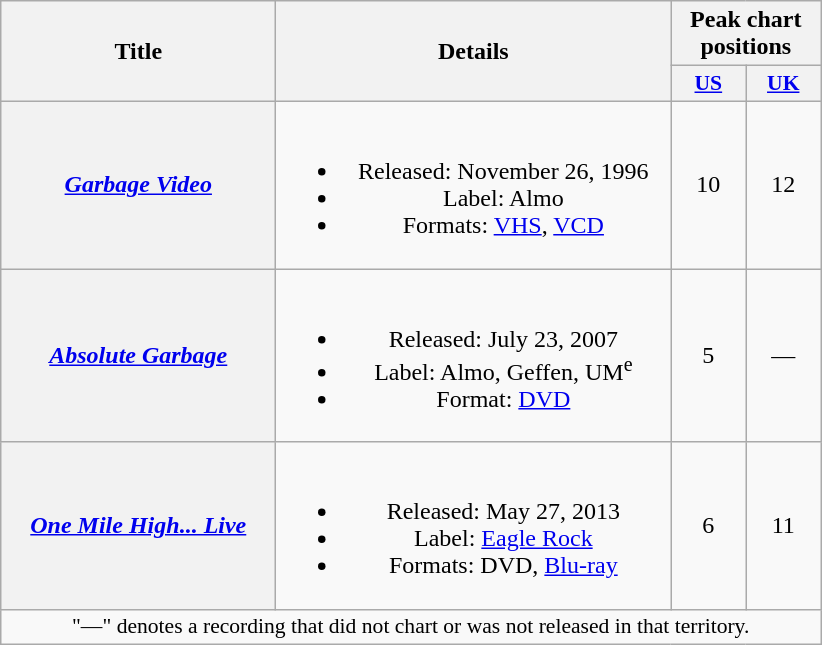<table class="wikitable plainrowheaders" style="text-align:center;" border="1">
<tr>
<th scope="col" rowspan="2" style="width:11em;">Title</th>
<th scope="col" rowspan="2" style="width:16em;">Details</th>
<th scope="col" colspan="2">Peak chart positions</th>
</tr>
<tr>
<th scope="col" style="width:3em;font-size:90%;"><a href='#'>US</a><br></th>
<th scope="col" style="width:3em;font-size:90%;"><a href='#'>UK</a><br></th>
</tr>
<tr>
<th scope="row"><em><a href='#'>Garbage Video</a></em></th>
<td><br><ul><li>Released: November 26, 1996</li><li>Label: Almo</li><li>Formats: <a href='#'>VHS</a>, <a href='#'>VCD</a></li></ul></td>
<td>10</td>
<td>12</td>
</tr>
<tr>
<th scope="row"><em><a href='#'>Absolute Garbage</a></em></th>
<td><br><ul><li>Released: July 23, 2007</li><li>Label: Almo, Geffen, UM<sup>e</sup></li><li>Format: <a href='#'>DVD</a></li></ul></td>
<td>5</td>
<td>—</td>
</tr>
<tr>
<th scope="row"><em><a href='#'>One Mile High... Live</a></em></th>
<td><br><ul><li>Released: May 27, 2013</li><li>Label: <a href='#'>Eagle Rock</a></li><li>Formats: DVD, <a href='#'>Blu-ray</a></li></ul></td>
<td>6</td>
<td>11</td>
</tr>
<tr>
<td colspan="4" style="font-size:90%">"—" denotes a recording that did not chart or was not released in that territory.</td>
</tr>
</table>
